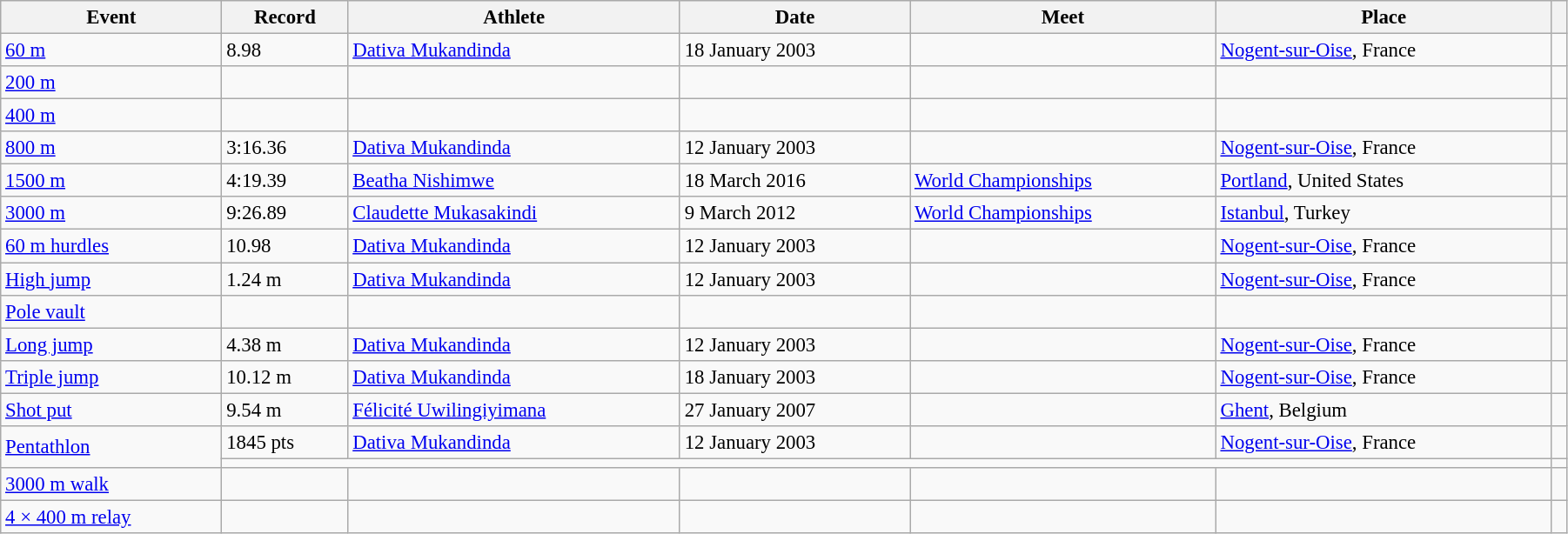<table class="wikitable" style="font-size:95%; width: 95%;">
<tr>
<th>Event</th>
<th>Record</th>
<th>Athlete</th>
<th>Date</th>
<th>Meet</th>
<th>Place</th>
<th></th>
</tr>
<tr>
<td><a href='#'>60 m</a></td>
<td>8.98</td>
<td><a href='#'>Dativa Mukandinda</a></td>
<td>18 January 2003</td>
<td></td>
<td><a href='#'>Nogent-sur-Oise</a>, France</td>
<td></td>
</tr>
<tr>
<td><a href='#'>200 m</a></td>
<td></td>
<td></td>
<td></td>
<td></td>
<td></td>
<td></td>
</tr>
<tr>
<td><a href='#'>400 m</a></td>
<td></td>
<td></td>
<td></td>
<td></td>
<td></td>
<td></td>
</tr>
<tr>
<td><a href='#'>800 m</a></td>
<td>3:16.36 </td>
<td><a href='#'>Dativa Mukandinda</a></td>
<td>12 January 2003</td>
<td></td>
<td><a href='#'>Nogent-sur-Oise</a>, France</td>
<td></td>
</tr>
<tr>
<td><a href='#'>1500 m</a></td>
<td>4:19.39</td>
<td><a href='#'>Beatha Nishimwe</a></td>
<td>18 March 2016</td>
<td><a href='#'>World Championships</a></td>
<td><a href='#'>Portland</a>, United States</td>
<td></td>
</tr>
<tr>
<td><a href='#'>3000 m</a></td>
<td>9:26.89</td>
<td><a href='#'>Claudette Mukasakindi</a></td>
<td>9 March 2012</td>
<td><a href='#'>World Championships</a></td>
<td><a href='#'>Istanbul</a>, Turkey</td>
<td></td>
</tr>
<tr>
<td><a href='#'>60 m hurdles</a></td>
<td>10.98 </td>
<td><a href='#'>Dativa Mukandinda</a></td>
<td>12 January 2003</td>
<td></td>
<td><a href='#'>Nogent-sur-Oise</a>, France</td>
<td></td>
</tr>
<tr>
<td><a href='#'>High jump</a></td>
<td>1.24 m </td>
<td><a href='#'>Dativa Mukandinda</a></td>
<td>12 January 2003</td>
<td></td>
<td><a href='#'>Nogent-sur-Oise</a>, France</td>
<td></td>
</tr>
<tr>
<td><a href='#'>Pole vault</a></td>
<td></td>
<td></td>
<td></td>
<td></td>
<td></td>
<td></td>
</tr>
<tr>
<td><a href='#'>Long jump</a></td>
<td>4.38 m </td>
<td><a href='#'>Dativa Mukandinda</a></td>
<td>12 January 2003</td>
<td></td>
<td><a href='#'>Nogent-sur-Oise</a>, France</td>
<td></td>
</tr>
<tr>
<td><a href='#'>Triple jump</a></td>
<td>10.12 m</td>
<td><a href='#'>Dativa Mukandinda</a></td>
<td>18 January 2003</td>
<td></td>
<td><a href='#'>Nogent-sur-Oise</a>, France</td>
<td></td>
</tr>
<tr>
<td><a href='#'>Shot put</a></td>
<td>9.54 m</td>
<td><a href='#'>Félicité Uwilingiyimana</a></td>
<td>27 January 2007</td>
<td></td>
<td><a href='#'>Ghent</a>, Belgium</td>
<td></td>
</tr>
<tr>
<td rowspan=2><a href='#'>Pentathlon</a></td>
<td>1845 pts</td>
<td><a href='#'>Dativa Mukandinda</a></td>
<td>12 January 2003</td>
<td></td>
<td><a href='#'>Nogent-sur-Oise</a>, France</td>
<td></td>
</tr>
<tr>
<td colspan=5></td>
<td></td>
</tr>
<tr>
<td><a href='#'>3000 m walk</a></td>
<td></td>
<td></td>
<td></td>
<td></td>
<td></td>
<td></td>
</tr>
<tr>
<td><a href='#'>4 × 400 m relay</a></td>
<td></td>
<td></td>
<td></td>
<td></td>
<td></td>
<td></td>
</tr>
</table>
